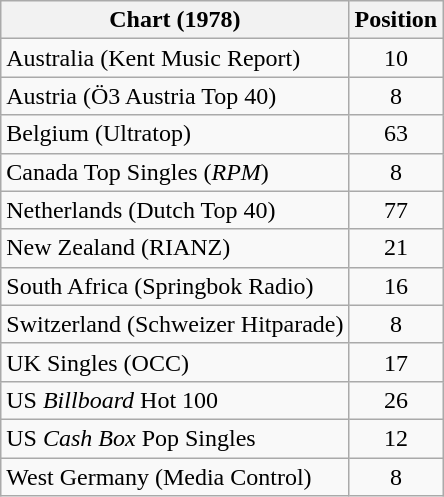<table class="wikitable sortable">
<tr>
<th align="left">Chart (1978)</th>
<th style="text-align:center;">Position</th>
</tr>
<tr>
<td>Australia (Kent Music Report)</td>
<td style="text-align:center;">10</td>
</tr>
<tr>
<td>Austria (Ö3 Austria Top 40)</td>
<td style="text-align:center;">8</td>
</tr>
<tr>
<td>Belgium (Ultratop)</td>
<td style="text-align:center;">63</td>
</tr>
<tr>
<td>Canada Top Singles (<em>RPM</em>)</td>
<td style="text-align:center;">8</td>
</tr>
<tr>
<td>Netherlands (Dutch Top 40)</td>
<td style="text-align:center;">77</td>
</tr>
<tr>
<td>New Zealand (RIANZ)</td>
<td style="text-align:center;">21</td>
</tr>
<tr>
<td>South Africa (Springbok Radio)</td>
<td style="text-align:center;">16</td>
</tr>
<tr>
<td>Switzerland (Schweizer Hitparade)</td>
<td style="text-align:center;">8</td>
</tr>
<tr>
<td>UK Singles (OCC)</td>
<td style="text-align:center;">17</td>
</tr>
<tr>
<td>US <em>Billboard</em> Hot 100</td>
<td style="text-align:center;">26</td>
</tr>
<tr>
<td>US <em>Cash Box</em> Pop Singles</td>
<td style="text-align:center;">12</td>
</tr>
<tr>
<td>West Germany (Media Control)</td>
<td style="text-align:center;">8</td>
</tr>
</table>
